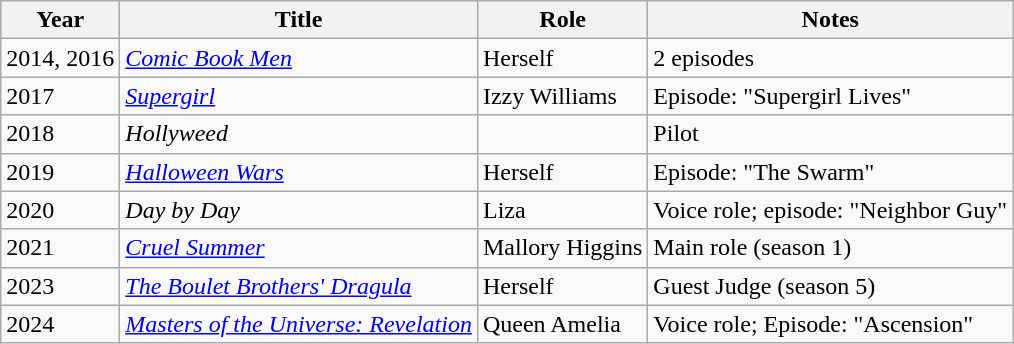<table class="wikitable sortable">
<tr>
<th>Year</th>
<th>Title</th>
<th>Role</th>
<th class="unsortable">Notes</th>
</tr>
<tr>
<td>2014, 2016</td>
<td><em><a href='#'>Comic Book Men</a></em></td>
<td>Herself</td>
<td>2 episodes</td>
</tr>
<tr>
<td>2017</td>
<td><em><a href='#'>Supergirl</a></em></td>
<td>Izzy Williams</td>
<td>Episode: "Supergirl Lives"</td>
</tr>
<tr>
<td>2018</td>
<td><em>Hollyweed</em></td>
<td></td>
<td>Pilot</td>
</tr>
<tr>
<td>2019</td>
<td><em><a href='#'>Halloween Wars</a></em></td>
<td>Herself</td>
<td>Episode: "The Swarm"</td>
</tr>
<tr>
<td>2020</td>
<td><em>Day by Day</em></td>
<td>Liza</td>
<td>Voice role; episode: "Neighbor Guy"</td>
</tr>
<tr>
<td>2021</td>
<td><em><a href='#'>Cruel Summer</a></em></td>
<td>Mallory Higgins</td>
<td>Main role (season 1)</td>
</tr>
<tr>
<td>2023</td>
<td><em><a href='#'>The Boulet Brothers' Dragula</a></em></td>
<td>Herself</td>
<td>Guest Judge (season 5)</td>
</tr>
<tr>
<td>2024</td>
<td><em><a href='#'>Masters of the Universe: Revelation</a></em></td>
<td>Queen Amelia</td>
<td>Voice role; Episode: "Ascension"</td>
</tr>
</table>
